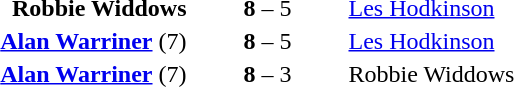<table style="text-align:center">
<tr>
<th width=200></th>
<th width=100></th>
<th width=200></th>
</tr>
<tr>
<td align=right><strong>Robbie Widdows</strong> </td>
<td><strong>8</strong> – 5</td>
<td align=left> <a href='#'>Les Hodkinson</a></td>
</tr>
<tr>
<td align=right><strong><a href='#'>Alan Warriner</a></strong> (7) </td>
<td><strong>8</strong> – 5</td>
<td align=left> <a href='#'>Les Hodkinson</a></td>
</tr>
<tr>
<td align=right><strong><a href='#'>Alan Warriner</a></strong> (7) </td>
<td><strong>8</strong> – 3</td>
<td align=left> Robbie Widdows</td>
</tr>
</table>
